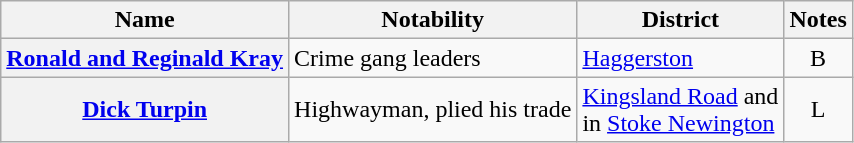<table class="wikitable plainrowheaders sortable">
<tr>
<th scope="col">Name</th>
<th scope="col">Notability</th>
<th scope="col">District</th>
<th scope="col">Notes</th>
</tr>
<tr>
<th scope="row"><a href='#'>Ronald and Reginald Kray</a></th>
<td>Crime gang leaders</td>
<td><a href='#'>Haggerston</a></td>
<td style="text-align:center;">B</td>
</tr>
<tr>
<th scope="row"><a href='#'>Dick Turpin</a></th>
<td>Highwayman, plied his trade</td>
<td><a href='#'>Kingsland Road</a> and<br>in <a href='#'>Stoke Newington</a></td>
<td style="text-align:center;">L</td>
</tr>
</table>
